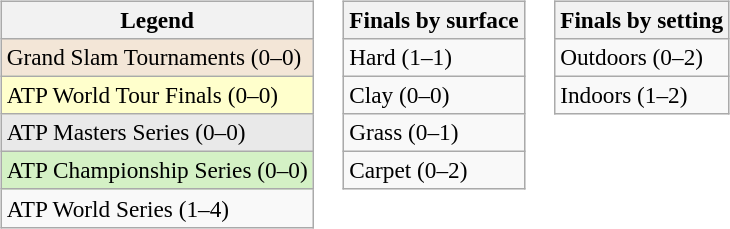<table>
<tr valign=top>
<td><br><table class=wikitable style=font-size:97%>
<tr>
<th>Legend</th>
</tr>
<tr style="background:#f3e6d7;">
<td>Grand Slam Tournaments (0–0)</td>
</tr>
<tr style="background:#ffc;">
<td>ATP World Tour Finals (0–0)</td>
</tr>
<tr style="background:#e9e9e9;">
<td>ATP Masters Series (0–0)</td>
</tr>
<tr style="background:#d4f1c5;">
<td>ATP Championship Series (0–0)</td>
</tr>
<tr>
<td>ATP World Series (1–4)</td>
</tr>
</table>
</td>
<td><br><table class=wikitable style=font-size:97%>
<tr>
<th>Finals by surface</th>
</tr>
<tr>
<td>Hard (1–1)</td>
</tr>
<tr>
<td>Clay (0–0)</td>
</tr>
<tr>
<td>Grass (0–1)</td>
</tr>
<tr>
<td>Carpet (0–2)</td>
</tr>
</table>
</td>
<td><br><table class=wikitable style=font-size:97%>
<tr>
<th>Finals by setting</th>
</tr>
<tr>
<td>Outdoors (0–2)</td>
</tr>
<tr>
<td>Indoors (1–2)</td>
</tr>
</table>
</td>
</tr>
</table>
